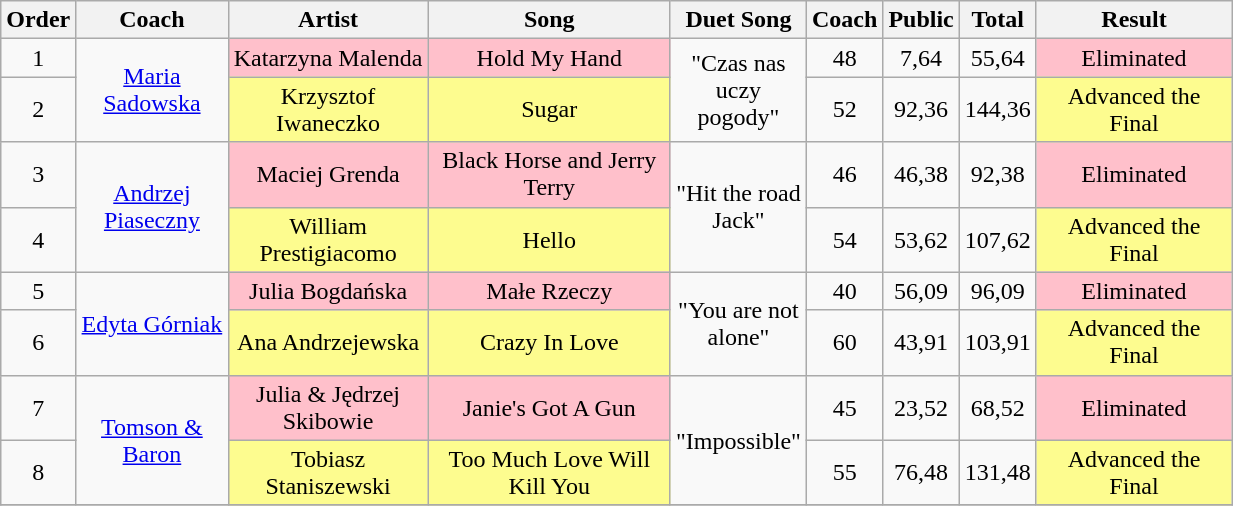<table class="wikitable" style="text-align:center; width:65%;">
<tr>
<th scope="col" style="width:03%;">Order</th>
<th scope="col" style="width:13%;">Coach</th>
<th scope="col" style="width:17%;">Artist</th>
<th scope="col" style="width:22%;">Song</th>
<th>Duet Song</th>
<th>Coach</th>
<th>Public</th>
<th>Total</th>
<th scope="col" style="width:17%;">Result</th>
</tr>
<tr>
<td scope="row">1</td>
<td rowspan="2"><a href='#'>Maria Sadowska</a></td>
<td style="background:pink;">Katarzyna Malenda</td>
<td style="background:pink;">Hold My Hand</td>
<td rowspan="2">"Czas nas uczy pogody"</td>
<td>48</td>
<td>7,64</td>
<td>55,64</td>
<td style="background:pink;">Eliminated</td>
</tr>
<tr>
<td scope="row">2</td>
<td style="background:#fdfc8f;">Krzysztof Iwaneczko</td>
<td style="background:#fdfc8f;">Sugar</td>
<td>52</td>
<td>92,36</td>
<td>144,36</td>
<td style="background:#fdfc8f;">Advanced the Final</td>
</tr>
<tr>
<td scope="row">3</td>
<td rowspan="2"><a href='#'>Andrzej Piaseczny</a></td>
<td style="background:pink;">Maciej Grenda</td>
<td style="background:pink;">Black Horse and Jerry Terry</td>
<td rowspan="2">"Hit the road Jack"</td>
<td>46</td>
<td>46,38</td>
<td>92,38</td>
<td style="background:pink;">Eliminated</td>
</tr>
<tr>
<td scope="row">4</td>
<td style="background:#fdfc8f;">William Prestigiacomo</td>
<td style="background:#fdfc8f;">Hello</td>
<td>54</td>
<td>53,62</td>
<td>107,62</td>
<td style="background:#fdfc8f;">Advanced the Final</td>
</tr>
<tr>
<td scope="row">5</td>
<td rowspan="2"><a href='#'>Edyta Górniak</a></td>
<td style="background:pink;">Julia Bogdańska</td>
<td style="background:pink;">Małe Rzeczy</td>
<td rowspan="2">"You are not alone"</td>
<td>40</td>
<td>56,09</td>
<td>96,09</td>
<td style="background:pink;">Eliminated</td>
</tr>
<tr>
<td scope="row">6</td>
<td style="background:#fdfc8f;">Ana Andrzejewska</td>
<td style="background:#fdfc8f;">Crazy In Love</td>
<td>60</td>
<td>43,91</td>
<td>103,91</td>
<td style="background:#fdfc8f;">Advanced the Final</td>
</tr>
<tr>
<td scope="row">7</td>
<td rowspan="2"><a href='#'>Tomson & Baron</a></td>
<td style="background:pink;">Julia & Jędrzej Skibowie</td>
<td style="background:pink;">Janie's Got A Gun</td>
<td rowspan="2">"Impossible"</td>
<td>45</td>
<td>23,52</td>
<td>68,52</td>
<td style="background:pink;">Eliminated</td>
</tr>
<tr>
<td scope="row">8</td>
<td style="background:#fdfc8f;">Tobiasz Staniszewski</td>
<td style="background:#fdfc8f;">Too Much Love Will Kill You</td>
<td>55</td>
<td>76,48</td>
<td>131,48</td>
<td style="background:#fdfc8f;">Advanced the Final</td>
</tr>
<tr>
</tr>
</table>
